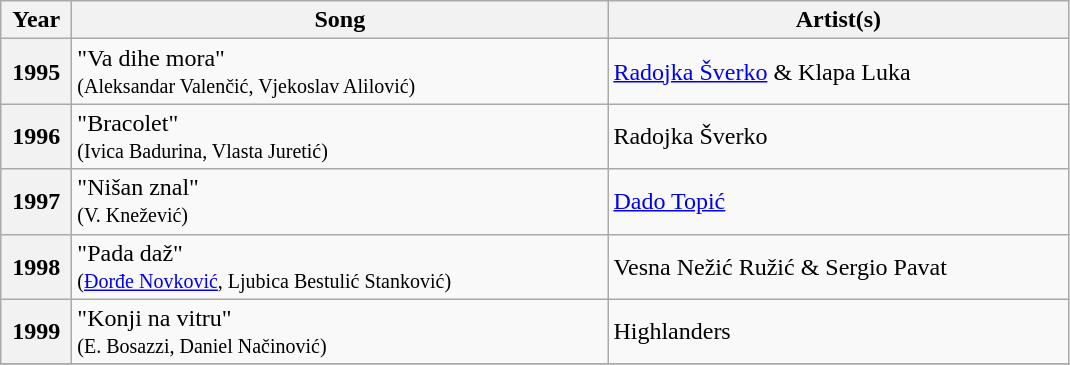<table class="wikitable plainrowheaders">
<tr>
<th style="width:40px;">Year</th>
<th style="width:350px;">Song</th>
<th style="width:300px;">Artist(s)</th>
</tr>
<tr>
<th scope="row">1995</th>
<td>"Va dihe mora"<br><small>(Aleksandar Valenčić, Vjekoslav Alilović)</small></td>
<td><a href='#'>Radojka Šverko</a> & Klapa Luka</td>
</tr>
<tr>
<th scope="row">1996</th>
<td>"Bracolet"<br><small>(Ivica Badurina, Vlasta Juretić)</small></td>
<td>Radojka Šverko</td>
</tr>
<tr>
<th scope="row">1997</th>
<td>"Nišan znal"<br><small>(V. Knežević)</small></td>
<td><a href='#'>Dado Topić</a></td>
</tr>
<tr>
<th scope="row">1998</th>
<td>"Pada daž"<br><small>(<a href='#'>Đorđe Novković</a>, Ljubica Bestulić Stanković)</small></td>
<td>Vesna Nežić Ružić & Sergio Pavat</td>
</tr>
<tr>
<th scope="row">1999</th>
<td>"Konji na vitru"<br><small>(E. Bosazzi, Daniel Načinović)</small></td>
<td>Highlanders</td>
</tr>
<tr>
</tr>
</table>
